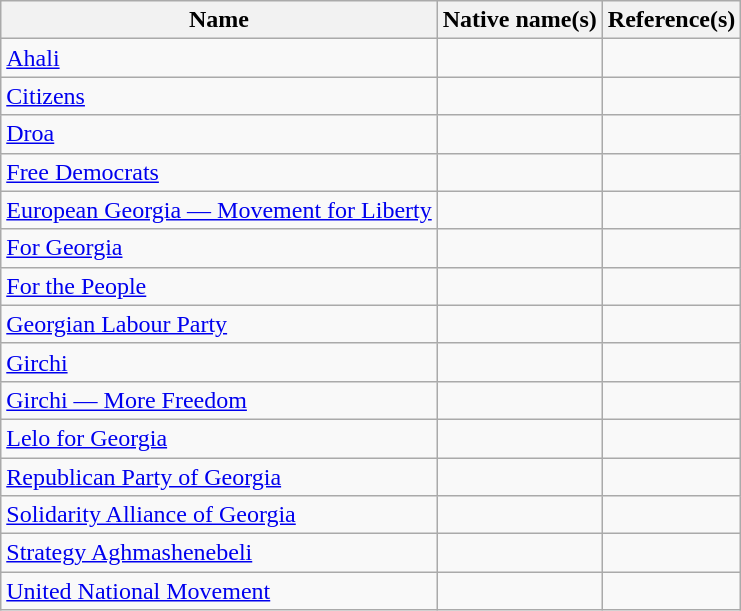<table class="wikitable">
<tr>
<th>Name</th>
<th>Native name(s)</th>
<th>Reference(s)</th>
</tr>
<tr>
<td><a href='#'>Ahali</a></td>
<td></td>
<td></td>
</tr>
<tr>
<td><a href='#'>Citizens</a></td>
<td></td>
<td></td>
</tr>
<tr>
<td><a href='#'>Droa</a></td>
<td></td>
<td></td>
</tr>
<tr>
<td><a href='#'>Free Democrats</a></td>
<td></td>
<td></td>
</tr>
<tr>
<td><a href='#'>European Georgia — Movement for Liberty</a></td>
<td></td>
<td></td>
</tr>
<tr>
<td><a href='#'>For Georgia</a></td>
<td></td>
<td></td>
</tr>
<tr>
<td><a href='#'>For the People</a></td>
<td></td>
<td></td>
</tr>
<tr>
<td><a href='#'>Georgian Labour Party</a></td>
<td></td>
<td></td>
</tr>
<tr>
<td><a href='#'>Girchi</a></td>
<td></td>
<td></td>
</tr>
<tr>
<td><a href='#'>Girchi — More Freedom</a></td>
<td></td>
<td></td>
</tr>
<tr>
<td><a href='#'>Lelo for Georgia</a></td>
<td></td>
<td></td>
</tr>
<tr>
<td><a href='#'>Republican Party of Georgia</a></td>
<td></td>
<td></td>
</tr>
<tr>
<td><a href='#'>Solidarity Alliance of Georgia</a></td>
<td></td>
<td></td>
</tr>
<tr>
<td><a href='#'>Strategy Aghmashenebeli</a></td>
<td></td>
<td></td>
</tr>
<tr>
<td><a href='#'>United National Movement</a></td>
<td></td>
<td></td>
</tr>
</table>
